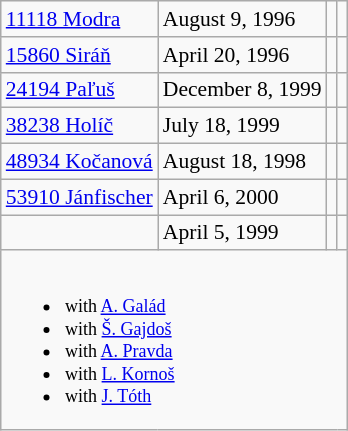<table class="wikitable floatright" style="font-size: 0.9em;">
<tr>
<td><a href='#'>11118 Modra</a></td>
<td>August 9, 1996</td>
<td></td>
<td></td>
</tr>
<tr>
<td><a href='#'>15860 Siráň</a></td>
<td>April 20, 1996</td>
<td></td>
<td></td>
</tr>
<tr>
<td><a href='#'>24194 Paľuš</a></td>
<td>December 8, 1999</td>
<td></td>
<td></td>
</tr>
<tr>
<td><a href='#'>38238 Holíč</a></td>
<td>July 18, 1999</td>
<td></td>
<td></td>
</tr>
<tr>
<td><a href='#'>48934 Kočanová</a></td>
<td>August 18, 1998</td>
<td></td>
<td></td>
</tr>
<tr>
<td><a href='#'>53910 Jánfischer</a></td>
<td>April 6, 2000</td>
<td></td>
<td></td>
</tr>
<tr>
<td></td>
<td>April 5, 1999</td>
<td></td>
<td></td>
</tr>
<tr>
<td colspan=4 style="font-size: smaller;"><br><ul><li> with <a href='#'>A. Galád</a></li><li> with <a href='#'>Š. Gajdoš</a></li><li> with <a href='#'>A. Pravda</a></li><li> with <a href='#'>L. Kornoš</a></li><li> with <a href='#'>J. Tóth</a></li></ul></td>
</tr>
</table>
